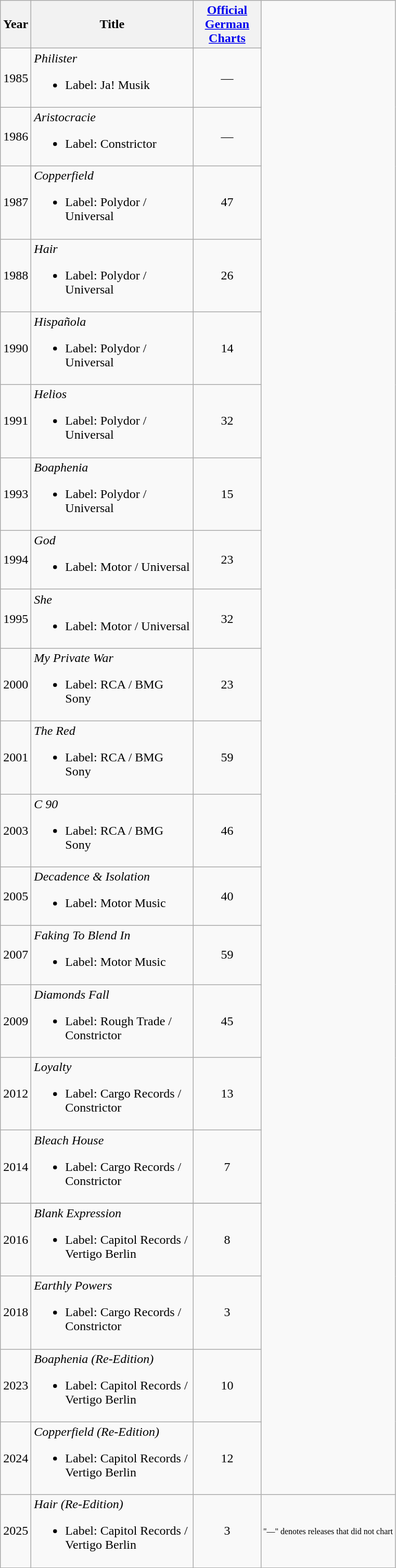<table class="wikitable">
<tr>
<th>Year</th>
<th width="200">Title</th>
<th style="width:5em"><a href='#'>Official German Charts</a></th>
</tr>
<tr align="center">
<td>1985</td>
<td align="left"><em>Philister</em><br><ul><li>Label: Ja! Musik</li></ul></td>
<td>—</td>
</tr>
<tr align="center">
<td>1986</td>
<td align="left"><em>Aristocracie</em><br><ul><li>Label: Constrictor</li></ul></td>
<td>—</td>
</tr>
<tr align="center">
<td>1987</td>
<td align="left"><em>Copperfield</em><br><ul><li>Label: Polydor / Universal</li></ul></td>
<td>47</td>
</tr>
<tr align="center">
<td>1988</td>
<td align="left"><em>Hair</em><br><ul><li>Label: Polydor / Universal</li></ul></td>
<td>26</td>
</tr>
<tr align="center">
<td>1990</td>
<td align="left"><em>Hispañola</em><br><ul><li>Label: Polydor / Universal</li></ul></td>
<td>14</td>
</tr>
<tr align="center">
<td>1991</td>
<td align="left"><em>Helios</em><br><ul><li>Label: Polydor / Universal</li></ul></td>
<td>32</td>
</tr>
<tr align="center">
<td>1993</td>
<td align="left"><em>Boaphenia</em><br><ul><li>Label: Polydor / Universal</li></ul></td>
<td>15</td>
</tr>
<tr align="center">
<td>1994</td>
<td align="left"><em>God</em><br><ul><li>Label: Motor / Universal</li></ul></td>
<td>23</td>
</tr>
<tr align="center">
<td>1995</td>
<td align="left"><em>She</em><br><ul><li>Label: Motor / Universal</li></ul></td>
<td>32</td>
</tr>
<tr align="center">
<td>2000</td>
<td align="left"><em>My Private War</em><br><ul><li>Label: RCA / BMG Sony</li></ul></td>
<td>23</td>
</tr>
<tr align="center">
<td>2001</td>
<td align="left"><em>The Red</em><br><ul><li>Label: RCA / BMG Sony</li></ul></td>
<td>59</td>
</tr>
<tr align="center">
<td>2003</td>
<td align="left"><em>C 90</em><br><ul><li>Label: RCA / BMG Sony</li></ul></td>
<td>46</td>
</tr>
<tr align="center">
<td>2005</td>
<td align="left"><em>Decadence & Isolation</em><br><ul><li>Label: Motor Music</li></ul></td>
<td>40</td>
</tr>
<tr align="center">
<td>2007</td>
<td align="left"><em>Faking To Blend In</em><br><ul><li>Label: Motor Music</li></ul></td>
<td>59</td>
</tr>
<tr align="center">
<td>2009</td>
<td align="left"><em>Diamonds Fall</em><br><ul><li>Label: Rough Trade / Constrictor</li></ul></td>
<td>45</td>
</tr>
<tr align="center">
<td>2012</td>
<td align="left"><em>Loyalty</em><br><ul><li>Label: Cargo Records / Constrictor</li></ul></td>
<td>13</td>
</tr>
<tr align="center">
<td>2014</td>
<td align="left"><em>Bleach House</em><br><ul><li>Label: Cargo Records / Constrictor</li></ul></td>
<td>7</td>
</tr>
<tr>
</tr>
<tr align="center">
<td>2016</td>
<td align="left"><em>Blank Expression</em><br><ul><li>Label: Capitol Records / Vertigo Berlin</li></ul></td>
<td>8</td>
</tr>
<tr align="center">
<td>2018</td>
<td align="left"><em>Earthly Powers</em><br><ul><li>Label: Cargo Records / Constrictor</li></ul></td>
<td>3</td>
</tr>
<tr align="center">
<td>2023</td>
<td align="left"><em>Boaphenia (Re-Edition)</em><br><ul><li>Label: Capitol Records / Vertigo Berlin</li></ul></td>
<td>10</td>
</tr>
<tr align="center">
<td>2024</td>
<td align="left"><em>Copperfield (Re-Edition)</em><br><ul><li>Label: Capitol Records / Vertigo Berlin</li></ul></td>
<td>12</td>
</tr>
<tr align="center">
<td>2025</td>
<td align="left"><em>Hair (Re-Edition)</em><br><ul><li>Label: Capitol Records / Vertigo Berlin</li></ul></td>
<td>3</td>
<td align="center" colspan="3" style="font-size: 8pt">"—" denotes releases that did not chart</td>
</tr>
</table>
